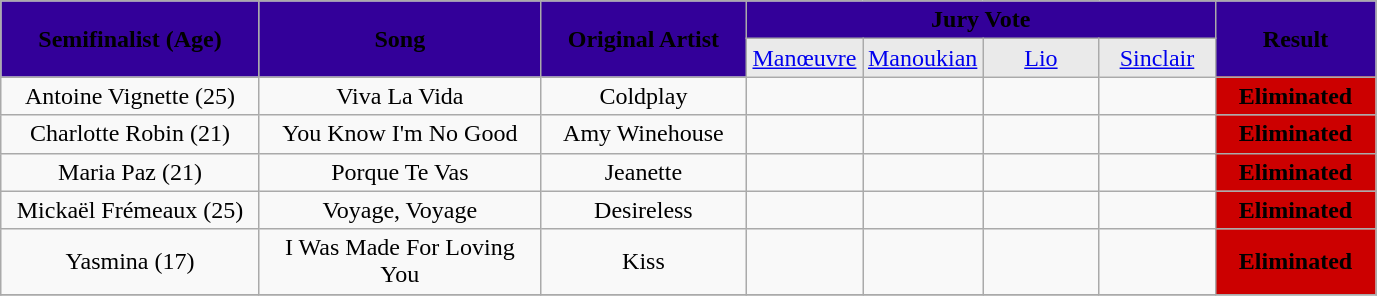<table class = "wikitable" style="text-align:center">
<tr>
<th rowspan=2 width="165px" style="background:#330099; text-align:center;"><span>Semifinalist (Age)</span></th>
<th rowspan=2 width="180px" style="background:#330099; text-align:center;"><span>Song</span></th>
<th rowspan=2 width="130px" style="background:#330099; text-align:center;"><span>Original Artist</span></th>
<th colspan=4 style="background:#330099; text-align:center;"><span>Jury Vote</span></th>
<th rowspan=2 width="100px" style="background:#330099; text-align:center;"><span>Result</span></th>
</tr>
<tr>
<td width="70px" style="background:#EAEAEA; text-align:center;"><a href='#'><span>Manœuvre</span></a></td>
<td width="70px" style="background:#EAEAEA; text-align:center;"><a href='#'><span>Manoukian</span></a></td>
<td width="70px" style="background:#EAEAEA; text-align:center;"><a href='#'><span>Lio</span></a></td>
<td width="70px" style="background:#EAEAEA; text-align:center;"><a href='#'><span>Sinclair</span></a></td>
</tr>
<tr>
<td>Antoine Vignette (25)</td>
<td>Viva La Vida</td>
<td>Coldplay</td>
<td></td>
<td></td>
<td></td>
<td></td>
<td bgcolor="#CC0000"><strong>Eliminated</strong></td>
</tr>
<tr>
<td>Charlotte Robin (21)</td>
<td>You Know I'm No Good</td>
<td>Amy Winehouse</td>
<td></td>
<td></td>
<td></td>
<td></td>
<td bgcolor="#CC0000"><strong>Eliminated</strong></td>
</tr>
<tr>
<td>Maria Paz (21)</td>
<td>Porque Te Vas</td>
<td>Jeanette</td>
<td></td>
<td></td>
<td></td>
<td></td>
<td bgcolor="#CC0000"><strong>Eliminated</strong></td>
</tr>
<tr>
<td>Mickaël Frémeaux (25)</td>
<td>Voyage, Voyage</td>
<td>Desireless</td>
<td></td>
<td></td>
<td></td>
<td></td>
<td bgcolor="#CC0000"><strong>Eliminated</strong></td>
</tr>
<tr>
<td>Yasmina (17)</td>
<td>I Was Made For Loving You</td>
<td>Kiss</td>
<td></td>
<td></td>
<td></td>
<td></td>
<td bgcolor="#CC0000"><strong>Eliminated</strong></td>
</tr>
<tr>
</tr>
</table>
